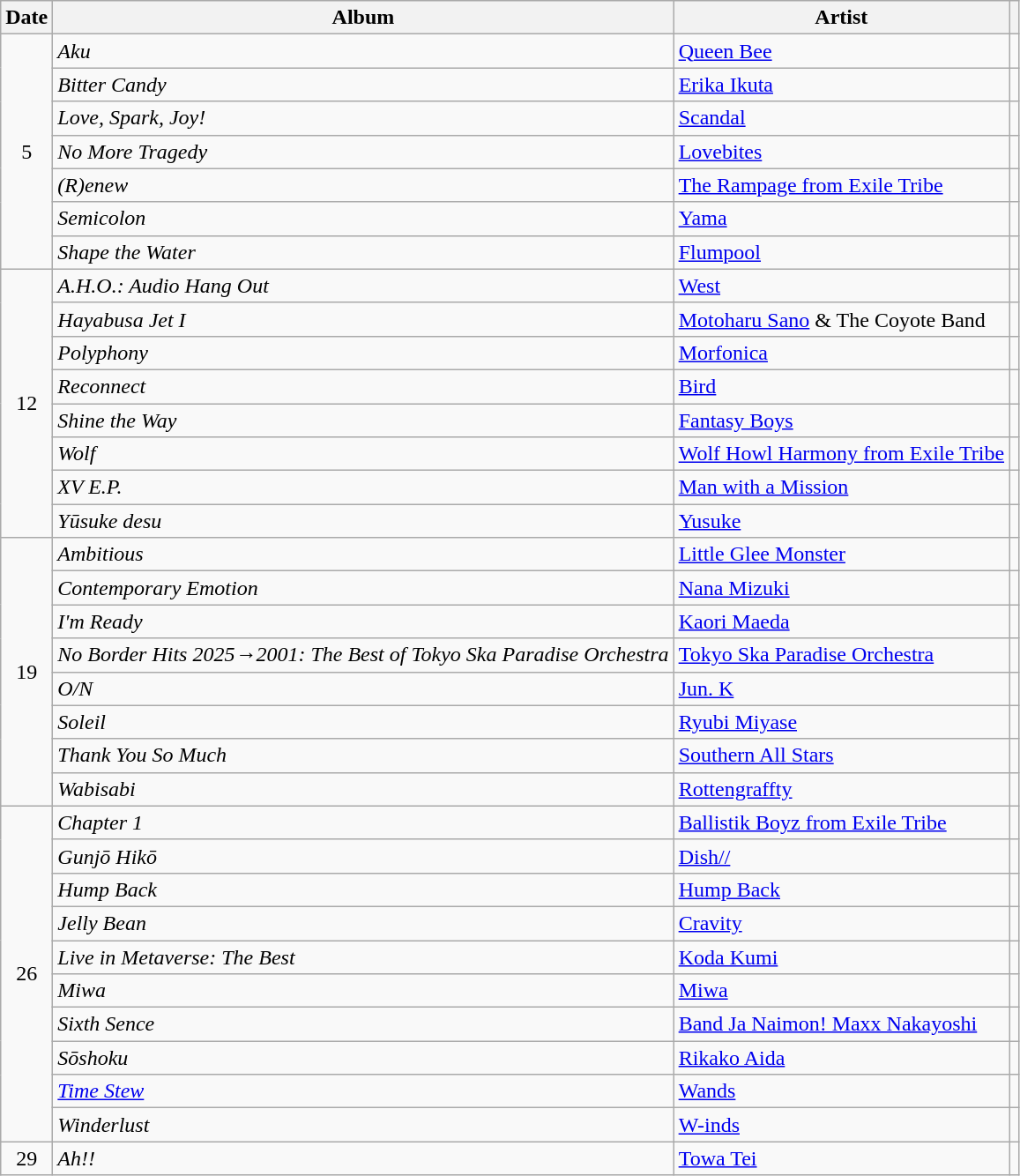<table class="wikitable">
<tr>
<th>Date</th>
<th>Album</th>
<th>Artist</th>
<th></th>
</tr>
<tr>
<td style="text-align:center" rowspan="7">5</td>
<td><em>Aku</em></td>
<td><a href='#'>Queen Bee</a></td>
<td style="text-align:center"></td>
</tr>
<tr>
<td><em>Bitter Candy</em></td>
<td><a href='#'>Erika Ikuta</a></td>
<td style="text-align:center"></td>
</tr>
<tr>
<td><em>Love, Spark, Joy!</em></td>
<td><a href='#'>Scandal</a></td>
<td style="text-align:center"></td>
</tr>
<tr>
<td><em>No More Tragedy</em></td>
<td><a href='#'>Lovebites</a></td>
<td style="text-align:center"></td>
</tr>
<tr>
<td><em>(R)enew</em></td>
<td><a href='#'>The Rampage from Exile Tribe</a></td>
<td style="text-align:center"></td>
</tr>
<tr>
<td><em>Semicolon</em></td>
<td><a href='#'>Yama</a></td>
<td style="text-align:center"></td>
</tr>
<tr>
<td><em>Shape the Water</em></td>
<td><a href='#'>Flumpool</a></td>
<td style="text-align:center"></td>
</tr>
<tr>
<td style="text-align:center" rowspan="8">12</td>
<td><em>A.H.O.: Audio Hang Out</em></td>
<td><a href='#'>West</a></td>
<td style="text-align:center"></td>
</tr>
<tr>
<td><em>Hayabusa Jet I</em></td>
<td><a href='#'>Motoharu Sano</a> & The Coyote Band</td>
<td style="text-align:center"></td>
</tr>
<tr>
<td><em>Polyphony</em></td>
<td><a href='#'>Morfonica</a></td>
<td style="text-align:center"></td>
</tr>
<tr>
<td><em>Reconnect</em></td>
<td><a href='#'>Bird</a></td>
<td style="text-align:center"></td>
</tr>
<tr>
<td><em>Shine the Way</em></td>
<td><a href='#'>Fantasy Boys</a></td>
<td style="text-align:center"></td>
</tr>
<tr>
<td><em>Wolf</em></td>
<td><a href='#'>Wolf Howl Harmony from Exile Tribe</a></td>
<td style="text-align:center"></td>
</tr>
<tr>
<td><em>XV E.P.</em></td>
<td><a href='#'>Man with a Mission</a></td>
<td style="text-align:center"></td>
</tr>
<tr>
<td><em>Yūsuke desu</em></td>
<td><a href='#'>Yusuke</a></td>
<td style="text-align:center"></td>
</tr>
<tr>
<td style="text-align:center" rowspan="8">19</td>
<td><em>Ambitious</em></td>
<td><a href='#'>Little Glee Monster</a></td>
<td style="text-align:center"></td>
</tr>
<tr>
<td><em>Contemporary Emotion</em></td>
<td><a href='#'>Nana Mizuki</a></td>
<td style="text-align:center"></td>
</tr>
<tr>
<td><em>I'm Ready</em></td>
<td><a href='#'>Kaori Maeda</a></td>
<td style="text-align:center"></td>
</tr>
<tr>
<td><em>No Border Hits 2025→2001: The Best of Tokyo Ska Paradise Orchestra</em></td>
<td><a href='#'>Tokyo Ska Paradise Orchestra</a></td>
<td style="text-align:center"></td>
</tr>
<tr>
<td><em>O/N</em></td>
<td><a href='#'>Jun. K</a></td>
<td style="text-align:center"></td>
</tr>
<tr>
<td><em>Soleil</em></td>
<td><a href='#'>Ryubi Miyase</a></td>
<td style="text-align:center"></td>
</tr>
<tr>
<td><em>Thank You So Much</em></td>
<td><a href='#'>Southern All Stars</a></td>
<td style="text-align:center"></td>
</tr>
<tr>
<td><em>Wabisabi</em></td>
<td><a href='#'>Rottengraffty</a></td>
<td style="text-align:center"></td>
</tr>
<tr>
<td style="text-align:center" rowspan="10">26</td>
<td><em>Chapter 1</em></td>
<td><a href='#'>Ballistik Boyz from Exile Tribe</a></td>
<td style="text-align:center"></td>
</tr>
<tr>
<td><em>Gunjō Hikō</em></td>
<td><a href='#'>Dish//</a></td>
<td style="text-align:center"></td>
</tr>
<tr>
<td><em>Hump Back</em></td>
<td><a href='#'>Hump Back</a></td>
<td style="text-align:center"></td>
</tr>
<tr>
<td><em>Jelly Bean</em></td>
<td><a href='#'>Cravity</a></td>
<td style="text-align:center"></td>
</tr>
<tr>
<td><em>Live in Metaverse: The Best</em></td>
<td><a href='#'>Koda Kumi</a></td>
<td style="text-align:center"></td>
</tr>
<tr>
<td><em>Miwa</em></td>
<td><a href='#'>Miwa</a></td>
<td style="text-align:center"></td>
</tr>
<tr>
<td><em>Sixth Sence</em></td>
<td><a href='#'>Band Ja Naimon! Maxx Nakayoshi</a></td>
<td style="text-align:center"></td>
</tr>
<tr>
<td><em>Sōshoku</em></td>
<td><a href='#'>Rikako Aida</a></td>
<td style="text-align:center"></td>
</tr>
<tr>
<td><em><a href='#'>Time Stew</a></em></td>
<td><a href='#'>Wands</a></td>
<td style="text-align:center"></td>
</tr>
<tr>
<td><em>Winderlust</em></td>
<td><a href='#'>W-inds</a></td>
<td style="text-align:center"></td>
</tr>
<tr>
<td style="text-align:center">29</td>
<td><em>Ah!!</em></td>
<td><a href='#'>Towa Tei</a></td>
<td style="text-align:center"></td>
</tr>
</table>
